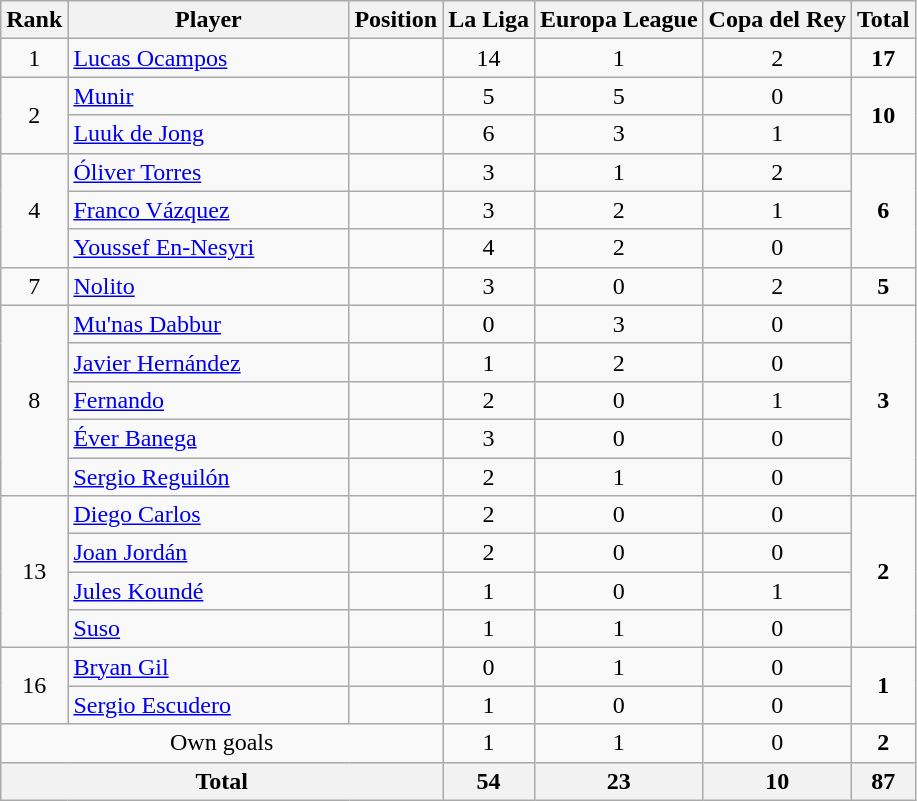<table class="wikitable">
<tr>
<th>Rank</th>
<th style="width:180px;">Player</th>
<th>Position</th>
<th>La Liga</th>
<th>Europa League</th>
<th>Copa del Rey</th>
<th>Total</th>
</tr>
<tr>
<td align=center>1</td>
<td> <a href='#'>Lucas Ocampos</a></td>
<td align=center></td>
<td align=center>14</td>
<td align=center>1</td>
<td align=center>2</td>
<td align=center><strong>17</strong></td>
</tr>
<tr>
<td align=center rowspan=2>2</td>
<td> <a href='#'>Munir</a></td>
<td align=center></td>
<td align=center>5</td>
<td align=center>5</td>
<td align=center>0</td>
<td align=center rowspan=2><strong>10</strong></td>
</tr>
<tr>
<td> <a href='#'>Luuk de Jong</a></td>
<td align=center></td>
<td align=center>6</td>
<td align=center>3</td>
<td align=center>1</td>
</tr>
<tr>
<td align=center rowspan=3>4</td>
<td> <a href='#'>Óliver Torres</a></td>
<td align=center></td>
<td align=center>3</td>
<td align=center>1</td>
<td align=center>2</td>
<td align=center rowspan=3><strong>6</strong></td>
</tr>
<tr>
<td> <a href='#'>Franco Vázquez</a></td>
<td align=center></td>
<td align=center>3</td>
<td align=center>2</td>
<td align=center>1</td>
</tr>
<tr>
<td> <a href='#'>Youssef En-Nesyri</a></td>
<td align=center></td>
<td align=center>4</td>
<td align=center>2</td>
<td align=center>0</td>
</tr>
<tr>
<td align=center>7</td>
<td> <a href='#'>Nolito</a></td>
<td align=center></td>
<td align=center>3</td>
<td align=center>0</td>
<td align=center>2</td>
<td align=center><strong>5</strong></td>
</tr>
<tr>
<td align=center rowspan=5>8</td>
<td> <a href='#'>Mu'nas Dabbur</a></td>
<td align=center></td>
<td align=center>0</td>
<td align=center>3</td>
<td align=center>0</td>
<td align=center rowspan=5><strong>3</strong></td>
</tr>
<tr>
<td> <a href='#'>Javier Hernández</a></td>
<td align=center></td>
<td align=center>1</td>
<td align=center>2</td>
<td align=center>0</td>
</tr>
<tr>
<td> <a href='#'>Fernando</a></td>
<td align=center></td>
<td align=center>2</td>
<td align=center>0</td>
<td align=center>1</td>
</tr>
<tr>
<td> <a href='#'>Éver Banega</a></td>
<td align=center></td>
<td align=center>3</td>
<td align=center>0</td>
<td align=center>0</td>
</tr>
<tr>
<td> <a href='#'>Sergio Reguilón</a></td>
<td align=center></td>
<td align=center>2</td>
<td align=center>1</td>
<td align=center>0</td>
</tr>
<tr>
<td align=center rowspan=4>13</td>
<td> <a href='#'>Diego Carlos</a></td>
<td align=center></td>
<td align=center>2</td>
<td align=center>0</td>
<td align=center>0</td>
<td align=center rowspan=4><strong>2</strong></td>
</tr>
<tr>
<td> <a href='#'>Joan Jordán</a></td>
<td align=center></td>
<td align=center>2</td>
<td align=center>0</td>
<td align=center>0</td>
</tr>
<tr>
<td> <a href='#'>Jules Koundé</a></td>
<td align=center></td>
<td align=center>1</td>
<td align=center>0</td>
<td align=center>1</td>
</tr>
<tr>
<td> <a href='#'>Suso</a></td>
<td align=center></td>
<td align=center>1</td>
<td align=center>1</td>
<td align=center>0</td>
</tr>
<tr>
<td align=center rowspan=2>16</td>
<td> <a href='#'>Bryan Gil</a></td>
<td align=center></td>
<td align=center>0</td>
<td align=center>1</td>
<td align=center>0</td>
<td align=center rowspan=2><strong>1</strong></td>
</tr>
<tr>
<td> <a href='#'>Sergio Escudero</a></td>
<td align=center></td>
<td align=center>1</td>
<td align=center>0</td>
<td align=center>0</td>
</tr>
<tr>
<td colspan=3 align=center>Own goals</td>
<td align=center>1</td>
<td align=center>1</td>
<td align=center>0</td>
<td align=center><strong>2</strong></td>
</tr>
<tr>
<th align=center colspan=3>Total</th>
<th align=center>54</th>
<th align=center>23</th>
<th align=center>10</th>
<th align=center>87</th>
</tr>
</table>
